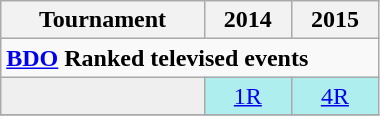<table class="wikitable" style="width:20%; margin:0">
<tr>
<th>Tournament</th>
<th>2014</th>
<th>2015</th>
</tr>
<tr>
<td colspan="18" align="left"><strong><a href='#'>BDO</a> Ranked televised events</strong></td>
</tr>
<tr>
<td style="background:#efefef;"></td>
<td style="text-align:center; background:#afeeee;"><a href='#'>1R</a></td>
<td style="text-align:center; background:#afeeee;"><a href='#'>4R</a></td>
</tr>
<tr>
</tr>
</table>
